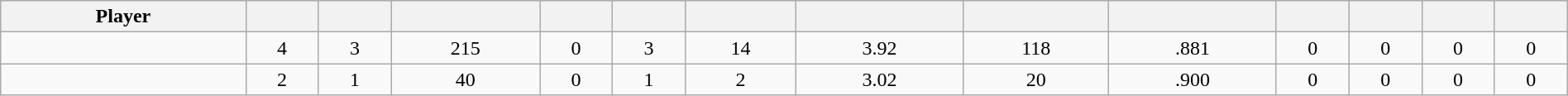<table class="wikitable sortable" style="width:100%; text-align:center;">
<tr style="text-align:center; background:#ddd;">
<th>Player</th>
<th></th>
<th></th>
<th></th>
<th></th>
<th></th>
<th></th>
<th></th>
<th></th>
<th></th>
<th></th>
<th></th>
<th></th>
<th></th>
</tr>
<tr>
<td></td>
<td>4</td>
<td>3</td>
<td>215</td>
<td>0</td>
<td>3</td>
<td>14</td>
<td>3.92</td>
<td>118</td>
<td>.881</td>
<td>0</td>
<td>0</td>
<td>0</td>
<td>0</td>
</tr>
<tr>
<td></td>
<td>2</td>
<td>1</td>
<td>40</td>
<td>0</td>
<td>1</td>
<td>2</td>
<td>3.02</td>
<td>20</td>
<td>.900</td>
<td>0</td>
<td>0</td>
<td>0</td>
<td>0</td>
</tr>
</table>
